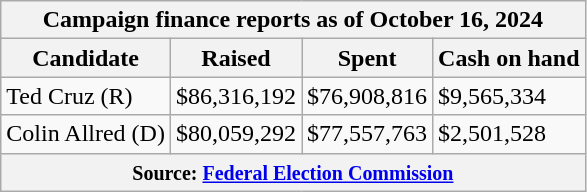<table class="wikitable sortable">
<tr>
<th colspan=4>Campaign finance reports as of October 16, 2024</th>
</tr>
<tr style="text-align:center;">
<th>Candidate</th>
<th>Raised</th>
<th>Spent</th>
<th>Cash on hand</th>
</tr>
<tr>
<td>Ted Cruz (R)</td>
<td>$86,316,192</td>
<td>$76,908,816</td>
<td>$9,565,334</td>
</tr>
<tr>
<td>Colin Allred (D)</td>
<td>$80,059,292</td>
<td>$77,557,763</td>
<td>$2,501,528</td>
</tr>
<tr>
<th colspan="4"><small>Source: <a href='#'>Federal Election Commission</a></small></th>
</tr>
</table>
